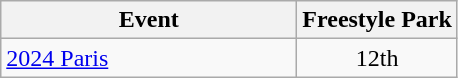<table class="wikitable" style="text-align: center;">
<tr ">
<th style="width:190px;">Event</th>
<th>Freestyle Park</th>
</tr>
<tr>
<td align=left> <a href='#'>2024 Paris</a></td>
<td>12th</td>
</tr>
</table>
